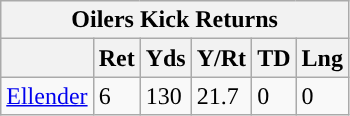<table class="wikitable">
<tr>
<th colspan="6">Oilers Kick Returns</th>
</tr>
<tr>
<th></th>
<th>Ret</th>
<th>Yds</th>
<th>Y/Rt</th>
<th>TD</th>
<th>Lng</th>
</tr>
<tr>
<td><a href='#'>Ellender</a></td>
<td>6</td>
<td>130</td>
<td>21.7</td>
<td>0</td>
<td>0</td>
</tr>
</table>
